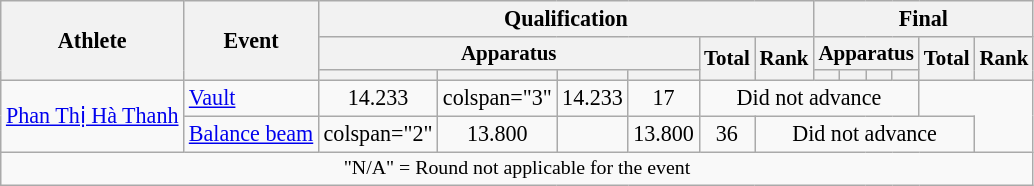<table class="wikitable" style="font-size:92%">
<tr>
<th rowspan="3">Athlete</th>
<th rowspan="3">Event</th>
<th colspan="6">Qualification</th>
<th colspan="6">Final</th>
</tr>
<tr style="font-size:95%">
<th colspan="4">Apparatus</th>
<th rowspan="2">Total</th>
<th rowspan="2">Rank</th>
<th colspan="4">Apparatus</th>
<th rowspan="2">Total</th>
<th rowspan="2">Rank</th>
</tr>
<tr style="font-size:95%">
<th></th>
<th></th>
<th></th>
<th></th>
<th></th>
<th></th>
<th></th>
<th></th>
</tr>
<tr align="center">
<td align="left" rowspan="2"><a href='#'>Phan Thị Hà Thanh</a></td>
<td align="left"><a href='#'>Vault</a></td>
<td>14.233</td>
<td>colspan="3" </td>
<td>14.233</td>
<td>17</td>
<td colspan="6">Did not advance</td>
</tr>
<tr align="center">
<td align="left"><a href='#'>Balance beam</a></td>
<td>colspan="2" </td>
<td>13.800</td>
<td></td>
<td>13.800</td>
<td>36</td>
<td colspan="6">Did not advance</td>
</tr>
<tr>
<td colspan="18" style="font-size:90%; text-align:center;">"N/A" = Round not applicable for the event</td>
</tr>
</table>
